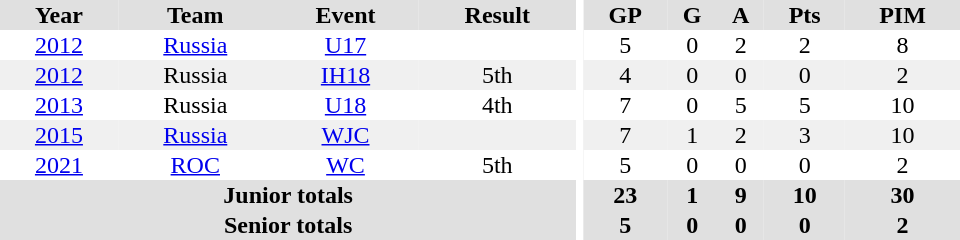<table border="0" cellpadding="1" cellspacing="0" ID="Table3" style="text-align:center; width:40em">
<tr ALIGN="center" bgcolor="#e0e0e0">
<th>Year</th>
<th>Team</th>
<th>Event</th>
<th>Result</th>
<th rowspan="99" bgcolor="#ffffff"></th>
<th>GP</th>
<th>G</th>
<th>A</th>
<th>Pts</th>
<th>PIM</th>
</tr>
<tr>
<td><a href='#'>2012</a></td>
<td><a href='#'>Russia</a></td>
<td><a href='#'>U17</a></td>
<td></td>
<td>5</td>
<td>0</td>
<td>2</td>
<td>2</td>
<td>8</td>
</tr>
<tr bgcolor="#f0f0f0">
<td><a href='#'>2012</a></td>
<td>Russia</td>
<td><a href='#'>IH18</a></td>
<td>5th</td>
<td>4</td>
<td>0</td>
<td>0</td>
<td>0</td>
<td>2</td>
</tr>
<tr>
<td><a href='#'>2013</a></td>
<td>Russia</td>
<td><a href='#'>U18</a></td>
<td>4th</td>
<td>7</td>
<td>0</td>
<td>5</td>
<td>5</td>
<td>10</td>
</tr>
<tr bgcolor="#f0f0f0">
<td><a href='#'>2015</a></td>
<td><a href='#'>Russia</a></td>
<td><a href='#'>WJC</a></td>
<td></td>
<td>7</td>
<td>1</td>
<td>2</td>
<td>3</td>
<td>10</td>
</tr>
<tr>
<td><a href='#'>2021</a></td>
<td><a href='#'>ROC</a></td>
<td><a href='#'>WC</a></td>
<td>5th</td>
<td>5</td>
<td>0</td>
<td>0</td>
<td>0</td>
<td>2</td>
</tr>
<tr bgcolor="#e0e0e0">
<th colspan="4">Junior totals</th>
<th>23</th>
<th>1</th>
<th>9</th>
<th>10</th>
<th>30</th>
</tr>
<tr bgcolor="#e0e0e0">
<th colspan="4">Senior totals</th>
<th>5</th>
<th>0</th>
<th>0</th>
<th>0</th>
<th>2</th>
</tr>
</table>
